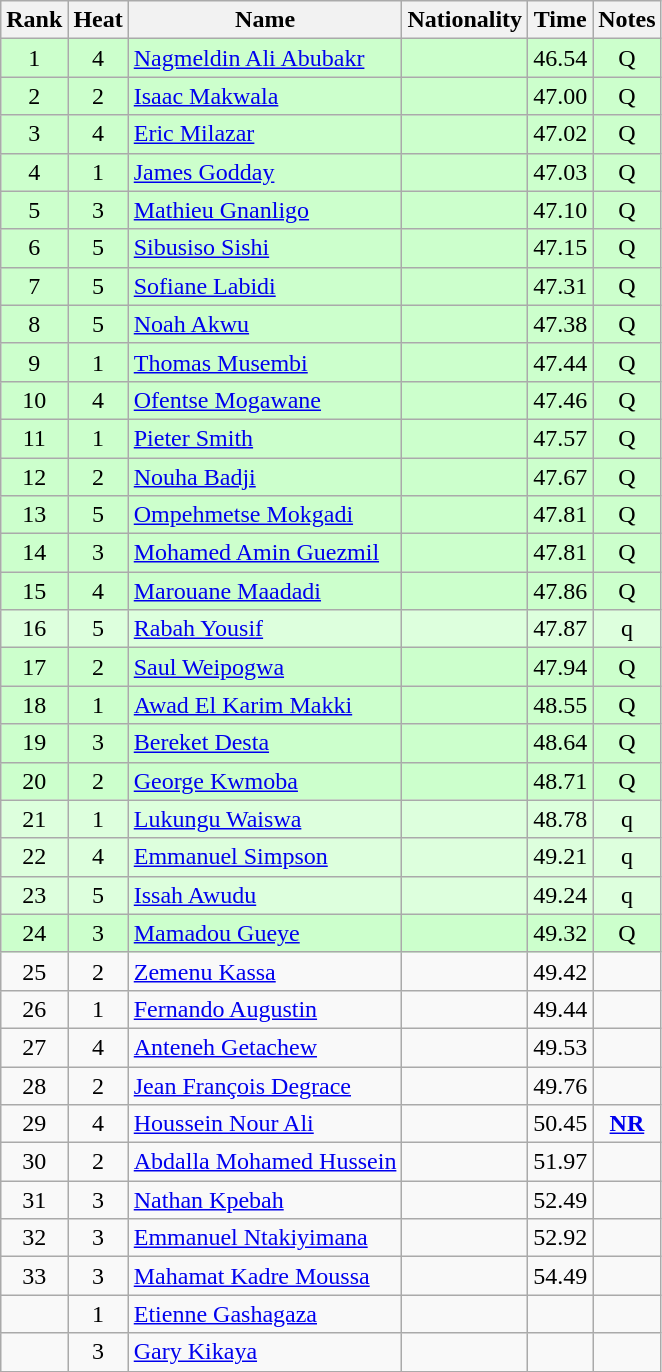<table class="wikitable sortable" style="text-align:center">
<tr>
<th>Rank</th>
<th>Heat</th>
<th>Name</th>
<th>Nationality</th>
<th>Time</th>
<th>Notes</th>
</tr>
<tr bgcolor=ccffcc>
<td>1</td>
<td>4</td>
<td align=left><a href='#'>Nagmeldin Ali Abubakr</a></td>
<td align=left></td>
<td>46.54</td>
<td>Q</td>
</tr>
<tr bgcolor=ccffcc>
<td>2</td>
<td>2</td>
<td align=left><a href='#'>Isaac Makwala</a></td>
<td align=left></td>
<td>47.00</td>
<td>Q</td>
</tr>
<tr bgcolor=ccffcc>
<td>3</td>
<td>4</td>
<td align=left><a href='#'>Eric Milazar</a></td>
<td align=left></td>
<td>47.02</td>
<td>Q</td>
</tr>
<tr bgcolor=ccffcc>
<td>4</td>
<td>1</td>
<td align=left><a href='#'>James Godday</a></td>
<td align=left></td>
<td>47.03</td>
<td>Q</td>
</tr>
<tr bgcolor=ccffcc>
<td>5</td>
<td>3</td>
<td align=left><a href='#'>Mathieu Gnanligo</a></td>
<td align=left></td>
<td>47.10</td>
<td>Q</td>
</tr>
<tr bgcolor=ccffcc>
<td>6</td>
<td>5</td>
<td align=left><a href='#'>Sibusiso Sishi</a></td>
<td align=left></td>
<td>47.15</td>
<td>Q</td>
</tr>
<tr bgcolor=ccffcc>
<td>7</td>
<td>5</td>
<td align=left><a href='#'>Sofiane Labidi</a></td>
<td align=left></td>
<td>47.31</td>
<td>Q</td>
</tr>
<tr bgcolor=ccffcc>
<td>8</td>
<td>5</td>
<td align=left><a href='#'>Noah Akwu</a></td>
<td align=left></td>
<td>47.38</td>
<td>Q</td>
</tr>
<tr bgcolor=ccffcc>
<td>9</td>
<td>1</td>
<td align=left><a href='#'>Thomas Musembi</a></td>
<td align=left></td>
<td>47.44</td>
<td>Q</td>
</tr>
<tr bgcolor=ccffcc>
<td>10</td>
<td>4</td>
<td align=left><a href='#'>Ofentse Mogawane</a></td>
<td align=left></td>
<td>47.46</td>
<td>Q</td>
</tr>
<tr bgcolor=ccffcc>
<td>11</td>
<td>1</td>
<td align=left><a href='#'>Pieter Smith</a></td>
<td align=left></td>
<td>47.57</td>
<td>Q</td>
</tr>
<tr bgcolor=ccffcc>
<td>12</td>
<td>2</td>
<td align=left><a href='#'>Nouha Badji</a></td>
<td align=left></td>
<td>47.67</td>
<td>Q</td>
</tr>
<tr bgcolor=ccffcc>
<td>13</td>
<td>5</td>
<td align=left><a href='#'>Ompehmetse Mokgadi</a></td>
<td align=left></td>
<td>47.81</td>
<td>Q</td>
</tr>
<tr bgcolor=ccffcc>
<td>14</td>
<td>3</td>
<td align=left><a href='#'>Mohamed Amin Guezmil</a></td>
<td align=left></td>
<td>47.81</td>
<td>Q</td>
</tr>
<tr bgcolor=ccffcc>
<td>15</td>
<td>4</td>
<td align=left><a href='#'>Marouane Maadadi</a></td>
<td align=left></td>
<td>47.86</td>
<td>Q</td>
</tr>
<tr bgcolor=ddffdd>
<td>16</td>
<td>5</td>
<td align=left><a href='#'>Rabah Yousif</a></td>
<td align=left></td>
<td>47.87</td>
<td>q</td>
</tr>
<tr bgcolor=ccffcc>
<td>17</td>
<td>2</td>
<td align=left><a href='#'>Saul Weipogwa</a></td>
<td align=left></td>
<td>47.94</td>
<td>Q</td>
</tr>
<tr bgcolor=ccffcc>
<td>18</td>
<td>1</td>
<td align=left><a href='#'>Awad El Karim Makki</a></td>
<td align=left></td>
<td>48.55</td>
<td>Q</td>
</tr>
<tr bgcolor=ccffcc>
<td>19</td>
<td>3</td>
<td align=left><a href='#'>Bereket Desta</a></td>
<td align=left></td>
<td>48.64</td>
<td>Q</td>
</tr>
<tr bgcolor=ccffcc>
<td>20</td>
<td>2</td>
<td align=left><a href='#'>George Kwmoba</a></td>
<td align=left></td>
<td>48.71</td>
<td>Q</td>
</tr>
<tr bgcolor=ddffdd>
<td>21</td>
<td>1</td>
<td align=left><a href='#'>Lukungu Waiswa</a></td>
<td align=left></td>
<td>48.78</td>
<td>q</td>
</tr>
<tr bgcolor=ddffdd>
<td>22</td>
<td>4</td>
<td align=left><a href='#'>Emmanuel Simpson</a></td>
<td align=left></td>
<td>49.21</td>
<td>q</td>
</tr>
<tr bgcolor=ddffdd>
<td>23</td>
<td>5</td>
<td align=left><a href='#'>Issah Awudu</a></td>
<td align=left></td>
<td>49.24</td>
<td>q</td>
</tr>
<tr bgcolor=ccffcc>
<td>24</td>
<td>3</td>
<td align=left><a href='#'>Mamadou Gueye</a></td>
<td align=left></td>
<td>49.32</td>
<td>Q</td>
</tr>
<tr>
<td>25</td>
<td>2</td>
<td align=left><a href='#'>Zemenu Kassa</a></td>
<td align=left></td>
<td>49.42</td>
<td></td>
</tr>
<tr>
<td>26</td>
<td>1</td>
<td align=left><a href='#'>Fernando Augustin</a></td>
<td align=left></td>
<td>49.44</td>
<td></td>
</tr>
<tr>
<td>27</td>
<td>4</td>
<td align=left><a href='#'>Anteneh Getachew</a></td>
<td align=left></td>
<td>49.53</td>
<td></td>
</tr>
<tr>
<td>28</td>
<td>2</td>
<td align=left><a href='#'>Jean François Degrace</a></td>
<td align=left></td>
<td>49.76</td>
<td></td>
</tr>
<tr>
<td>29</td>
<td>4</td>
<td align=left><a href='#'>Houssein Nour Ali</a></td>
<td align=left></td>
<td>50.45</td>
<td><strong><a href='#'>NR</a></strong></td>
</tr>
<tr>
<td>30</td>
<td>2</td>
<td align=left><a href='#'>Abdalla Mohamed Hussein</a></td>
<td align=left></td>
<td>51.97</td>
<td></td>
</tr>
<tr>
<td>31</td>
<td>3</td>
<td align=left><a href='#'>Nathan Kpebah</a></td>
<td align=left></td>
<td>52.49</td>
<td></td>
</tr>
<tr>
<td>32</td>
<td>3</td>
<td align=left><a href='#'>Emmanuel Ntakiyimana</a></td>
<td align=left></td>
<td>52.92</td>
<td></td>
</tr>
<tr>
<td>33</td>
<td>3</td>
<td align=left><a href='#'>Mahamat Kadre Moussa</a></td>
<td align=left></td>
<td>54.49</td>
<td></td>
</tr>
<tr>
<td></td>
<td>1</td>
<td align=left><a href='#'>Etienne Gashagaza</a></td>
<td align=left></td>
<td></td>
<td></td>
</tr>
<tr>
<td></td>
<td>3</td>
<td align=left><a href='#'>Gary Kikaya</a></td>
<td align=left></td>
<td></td>
<td></td>
</tr>
</table>
